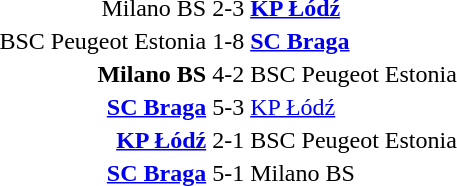<table>
<tr>
<td></td>
<th width=auto></th>
<td></td>
</tr>
<tr>
<td align=right>Milano BS </td>
<td align=center>2-3</td>
<td align=left><strong> <a href='#'>KP Łódź</a></strong></td>
</tr>
<tr>
<td align=right>BSC Peugeot Estonia </td>
<td align=center>1-8</td>
<td align=left><strong> <a href='#'>SC Braga</a></strong></td>
</tr>
<tr>
<td align=right><strong>Milano BS </strong></td>
<td align=center>4-2</td>
<td align=left> BSC Peugeot Estonia</td>
</tr>
<tr>
<td align=right><strong><a href='#'>SC Braga</a> </strong></td>
<td align=center>5-3</td>
<td align=left> <a href='#'>KP Łódź</a></td>
</tr>
<tr>
<td align=right><strong><a href='#'>KP Łódź</a> </strong></td>
<td align=center>2-1</td>
<td align=left> BSC Peugeot Estonia</td>
</tr>
<tr>
<td align=right><strong><a href='#'>SC Braga</a> </strong></td>
<td align=center>5-1</td>
<td align=left> Milano BS</td>
</tr>
</table>
